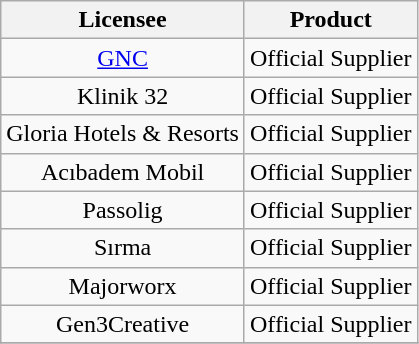<table class="wikitable" style="text-align: center">
<tr>
<th>Licensee</th>
<th>Product</th>
</tr>
<tr>
<td><a href='#'>GNC</a></td>
<td>Official Supplier</td>
</tr>
<tr>
<td>Klinik 32</td>
<td>Official Supplier</td>
</tr>
<tr>
<td>Gloria Hotels & Resorts</td>
<td>Official Supplier</td>
</tr>
<tr>
<td>Acıbadem Mobil</td>
<td>Official Supplier</td>
</tr>
<tr>
<td>Passolig</td>
<td>Official Supplier</td>
</tr>
<tr>
<td>Sırma</td>
<td>Official Supplier</td>
</tr>
<tr>
<td>Majorworx</td>
<td>Official Supplier</td>
</tr>
<tr>
<td>Gen3Creative</td>
<td>Official Supplier</td>
</tr>
<tr>
</tr>
</table>
